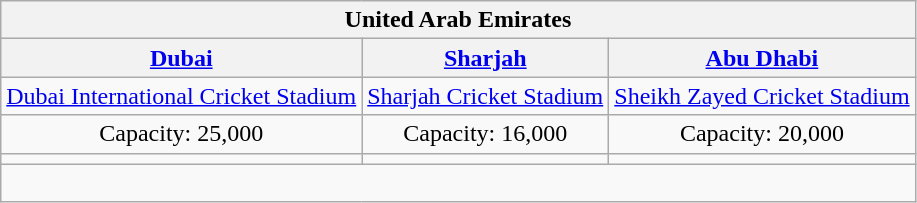<table class="wikitable" style="text-align:center">
<tr>
<th colspan="3">United Arab Emirates</th>
</tr>
<tr>
<th><a href='#'>Dubai</a></th>
<th><a href='#'>Sharjah</a></th>
<th><a href='#'>Abu Dhabi</a></th>
</tr>
<tr>
<td><a href='#'>Dubai International Cricket Stadium</a></td>
<td><a href='#'>Sharjah Cricket Stadium</a></td>
<td><a href='#'>Sheikh Zayed Cricket Stadium</a></td>
</tr>
<tr>
<td>Capacity: 25,000</td>
<td>Capacity: 16,000</td>
<td>Capacity: 20,000</td>
</tr>
<tr>
<td></td>
<td></td>
<td></td>
</tr>
<tr>
<td colspan="3"><br></td>
</tr>
</table>
